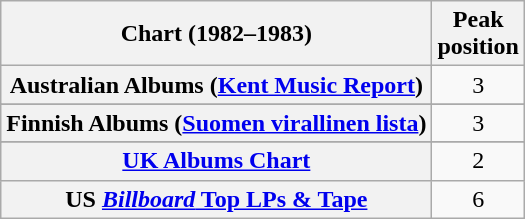<table class="wikitable sortable plainrowheaders" style="text-align:center">
<tr>
<th scope="col">Chart (1982–1983)</th>
<th scope="col">Peak<br>position</th>
</tr>
<tr>
<th scope="row">Australian Albums (<a href='#'>Kent Music Report</a>)</th>
<td>3</td>
</tr>
<tr>
</tr>
<tr>
</tr>
<tr>
<th scope="row">Finnish Albums (<a href='#'>Suomen virallinen lista</a>)</th>
<td>3</td>
</tr>
<tr>
</tr>
<tr>
</tr>
<tr>
</tr>
<tr>
<th scope="row"><a href='#'>UK Albums Chart</a></th>
<td>2</td>
</tr>
<tr>
<th scope="row">US <a href='#'><em>Billboard</em> Top LPs & Tape</a></th>
<td>6</td>
</tr>
</table>
